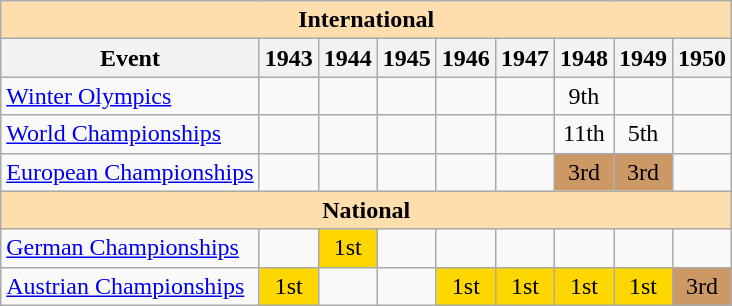<table class="wikitable" style="text-align:center">
<tr>
<th style="background-color: #ffdead; " colspan=9 align=center>International</th>
</tr>
<tr>
<th>Event</th>
<th>1943</th>
<th>1944</th>
<th>1945</th>
<th>1946</th>
<th>1947</th>
<th>1948</th>
<th>1949</th>
<th>1950</th>
</tr>
<tr>
<td align=left><a href='#'>Winter Olympics</a></td>
<td></td>
<td></td>
<td></td>
<td></td>
<td></td>
<td>9th</td>
<td></td>
<td></td>
</tr>
<tr>
<td align=left><a href='#'>World Championships</a></td>
<td></td>
<td></td>
<td></td>
<td></td>
<td></td>
<td>11th</td>
<td>5th</td>
<td></td>
</tr>
<tr>
<td align=left><a href='#'>European Championships</a></td>
<td></td>
<td></td>
<td></td>
<td></td>
<td></td>
<td bgcolor=cc9966>3rd</td>
<td bgcolor=cc9966>3rd</td>
<td></td>
</tr>
<tr>
<th style="background-color: #ffdead; " colspan=9 align=center>National</th>
</tr>
<tr>
<td align=left><a href='#'>German Championships</a></td>
<td></td>
<td bgcolor=gold>1st</td>
<td></td>
<td></td>
<td></td>
<td></td>
<td></td>
<td></td>
</tr>
<tr>
<td align=left><a href='#'>Austrian Championships</a></td>
<td bgcolor=gold>1st</td>
<td></td>
<td></td>
<td bgcolor=gold>1st</td>
<td bgcolor=gold>1st</td>
<td bgcolor=gold>1st</td>
<td bgcolor=gold>1st</td>
<td bgcolor=cc9966>3rd</td>
</tr>
</table>
